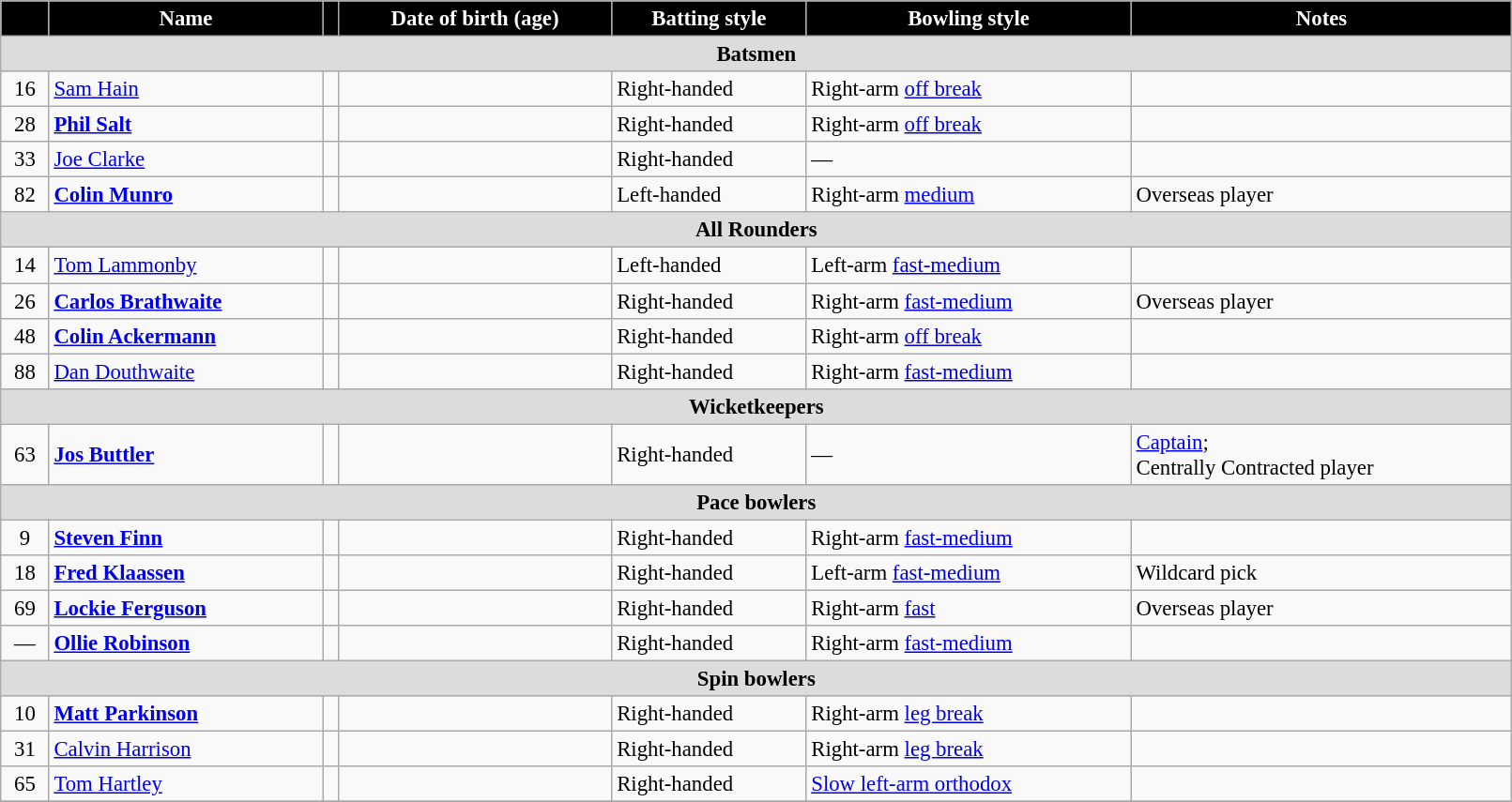<table class="wikitable" style="font-size:95%;" width="85%">
<tr>
<th style="background:black; color:white"></th>
<th style="background:black; color:white">Name</th>
<th style="background:black; color:white"></th>
<th style="background:black; color:white">Date of birth (age)</th>
<th style="background:black; color:white">Batting style</th>
<th style="background:black; color:white">Bowling style</th>
<th style="background:black; color:white">Notes</th>
</tr>
<tr>
<th colspan="7" style="background: #DCDCDC" align=right>Batsmen</th>
</tr>
<tr>
<td style="text-align:center">16</td>
<td><a href='#'>Sam Hain</a></td>
<td style="text-align:center"></td>
<td></td>
<td>Right-handed</td>
<td>Right-arm <a href='#'>off break</a></td>
<td></td>
</tr>
<tr>
<td style="text-align:center">28</td>
<td><strong><a href='#'>Phil Salt</a></strong></td>
<td style="text-align:center"></td>
<td></td>
<td>Right-handed</td>
<td>Right-arm <a href='#'>off break</a></td>
<td></td>
</tr>
<tr>
<td style="text-align:center">33</td>
<td><a href='#'>Joe Clarke</a></td>
<td style="text-align:center"></td>
<td></td>
<td>Right-handed</td>
<td>—</td>
<td></td>
</tr>
<tr>
<td style="text-align:center">82</td>
<td><strong><a href='#'>Colin Munro</a></strong></td>
<td style="text-align:center"></td>
<td></td>
<td>Left-handed</td>
<td>Right-arm <a href='#'>medium</a></td>
<td>Overseas player</td>
</tr>
<tr>
<th colspan="7" style="background: #DCDCDC" align=right>All Rounders</th>
</tr>
<tr>
<td style="text-align:center">14</td>
<td><a href='#'>Tom Lammonby</a></td>
<td style="text-align:center"></td>
<td></td>
<td>Left-handed</td>
<td>Left-arm <a href='#'>fast-medium</a></td>
<td></td>
</tr>
<tr>
<td style="text-align:center">26</td>
<td><strong><a href='#'>Carlos Brathwaite</a></strong></td>
<td style="text-align:center"></td>
<td></td>
<td>Right-handed</td>
<td>Right-arm <a href='#'>fast-medium</a></td>
<td>Overseas player</td>
</tr>
<tr>
<td style="text-align:center">48</td>
<td><strong><a href='#'>Colin Ackermann</a></strong></td>
<td style="text-align:center"></td>
<td></td>
<td>Right-handed</td>
<td>Right-arm <a href='#'>off break</a></td>
<td></td>
</tr>
<tr>
<td style="text-align:center">88</td>
<td><a href='#'>Dan Douthwaite</a></td>
<td style="text-align:center"></td>
<td></td>
<td>Right-handed</td>
<td>Right-arm <a href='#'>fast-medium</a></td>
<td></td>
</tr>
<tr>
<th colspan="7" style="background: #DCDCDC" align=right>Wicketkeepers</th>
</tr>
<tr>
<td style="text-align:center">63</td>
<td><strong><a href='#'>Jos Buttler</a></strong></td>
<td style="text-align:center"></td>
<td></td>
<td>Right-handed</td>
<td>—</td>
<td><a href='#'>Captain</a>; <br>Centrally Contracted player</td>
</tr>
<tr>
<th colspan="7" style="background: #DCDCDC" align=right>Pace bowlers</th>
</tr>
<tr>
<td style="text-align:center">9</td>
<td><strong><a href='#'>Steven Finn</a></strong></td>
<td style="text-align:center"></td>
<td></td>
<td>Right-handed</td>
<td>Right-arm <a href='#'>fast-medium</a></td>
<td></td>
</tr>
<tr>
<td style="text-align:center">18</td>
<td><strong><a href='#'>Fred Klaassen</a></strong></td>
<td style="text-align:center"></td>
<td></td>
<td>Right-handed</td>
<td>Left-arm <a href='#'>fast-medium</a></td>
<td>Wildcard pick</td>
</tr>
<tr>
<td style="text-align:center">69</td>
<td><strong><a href='#'>Lockie Ferguson</a></strong></td>
<td style="text-align:center"></td>
<td></td>
<td>Right-handed</td>
<td>Right-arm <a href='#'>fast</a></td>
<td>Overseas player</td>
</tr>
<tr>
<td style="text-align:center">—</td>
<td><strong><a href='#'>Ollie Robinson</a></strong></td>
<td style="text-align:center"></td>
<td></td>
<td>Right-handed</td>
<td>Right-arm <a href='#'>fast-medium</a></td>
<td></td>
</tr>
<tr>
<th colspan="7" style="background: #DCDCDC" align=right>Spin bowlers</th>
</tr>
<tr>
<td style="text-align:center">10</td>
<td><strong><a href='#'>Matt Parkinson</a></strong></td>
<td style="text-align:center"></td>
<td></td>
<td>Right-handed</td>
<td>Right-arm <a href='#'>leg break</a></td>
<td></td>
</tr>
<tr>
<td style="text-align:center">31</td>
<td><a href='#'>Calvin Harrison</a></td>
<td style="text-align:center"></td>
<td></td>
<td>Right-handed</td>
<td>Right-arm <a href='#'>leg break</a></td>
<td></td>
</tr>
<tr>
<td style="text-align:center">65</td>
<td><a href='#'>Tom Hartley</a></td>
<td style="text-align:center"></td>
<td></td>
<td>Right-handed</td>
<td><a href='#'>Slow left-arm orthodox</a></td>
<td></td>
</tr>
<tr>
</tr>
</table>
